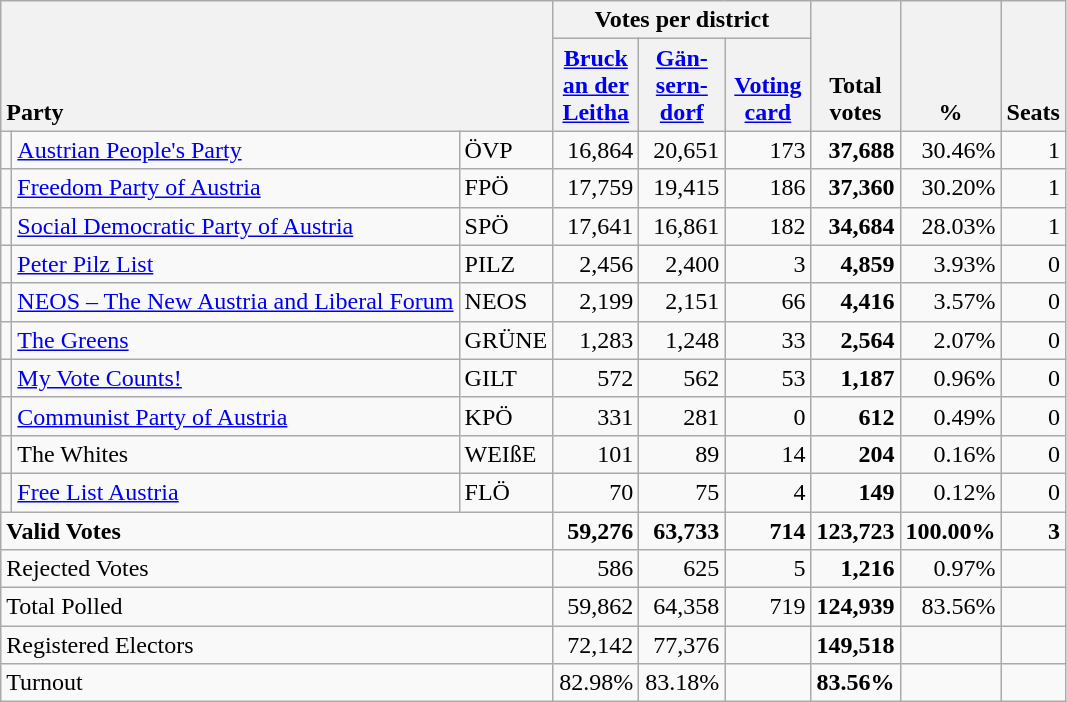<table class="wikitable" border="1" style="text-align:right;">
<tr>
<th style="text-align:left;" valign=bottom rowspan=2 colspan=3>Party</th>
<th colspan=3>Votes per district</th>
<th align=center valign=bottom rowspan=2 width="50">Total<br>votes</th>
<th align=center valign=bottom rowspan=2 width="50">%</th>
<th align=center valign=bottom rowspan=2>Seats</th>
</tr>
<tr>
<th align=center valign=bottom width="50"><a href='#'>Bruck<br>an der<br>Leitha</a></th>
<th align=center valign=bottom width="50"><a href='#'>Gän-<br>sern-<br>dorf</a></th>
<th align=center valign=bottom width="50"><a href='#'>Voting<br>card</a></th>
</tr>
<tr>
<td></td>
<td align=left><a href='#'>Austrian People's Party</a></td>
<td align=left>ÖVP</td>
<td>16,864</td>
<td>20,651</td>
<td>173</td>
<td><strong>37,688</strong></td>
<td>30.46%</td>
<td>1</td>
</tr>
<tr>
<td></td>
<td align=left><a href='#'>Freedom Party of Austria</a></td>
<td align=left>FPÖ</td>
<td>17,759</td>
<td>19,415</td>
<td>186</td>
<td><strong>37,360</strong></td>
<td>30.20%</td>
<td>1</td>
</tr>
<tr>
<td></td>
<td align=left><a href='#'>Social Democratic Party of Austria</a></td>
<td align=left>SPÖ</td>
<td>17,641</td>
<td>16,861</td>
<td>182</td>
<td><strong>34,684</strong></td>
<td>28.03%</td>
<td>1</td>
</tr>
<tr>
<td></td>
<td align=left><a href='#'>Peter Pilz List</a></td>
<td align=left>PILZ</td>
<td>2,456</td>
<td>2,400</td>
<td>3</td>
<td><strong>4,859</strong></td>
<td>3.93%</td>
<td>0</td>
</tr>
<tr>
<td></td>
<td align=left style="white-space: nowrap;"><a href='#'>NEOS – The New Austria and Liberal Forum</a></td>
<td align=left>NEOS</td>
<td>2,199</td>
<td>2,151</td>
<td>66</td>
<td><strong>4,416</strong></td>
<td>3.57%</td>
<td>0</td>
</tr>
<tr>
<td></td>
<td align=left><a href='#'>The Greens</a></td>
<td align=left>GRÜNE</td>
<td>1,283</td>
<td>1,248</td>
<td>33</td>
<td><strong>2,564</strong></td>
<td>2.07%</td>
<td>0</td>
</tr>
<tr>
<td></td>
<td align=left><a href='#'>My Vote Counts!</a></td>
<td align=left>GILT</td>
<td>572</td>
<td>562</td>
<td>53</td>
<td><strong>1,187</strong></td>
<td>0.96%</td>
<td>0</td>
</tr>
<tr>
<td></td>
<td align=left><a href='#'>Communist Party of Austria</a></td>
<td align=left>KPÖ</td>
<td>331</td>
<td>281</td>
<td>0</td>
<td><strong>612</strong></td>
<td>0.49%</td>
<td>0</td>
</tr>
<tr>
<td></td>
<td align=left>The Whites</td>
<td align=left>WEIßE</td>
<td>101</td>
<td>89</td>
<td>14</td>
<td><strong>204</strong></td>
<td>0.16%</td>
<td>0</td>
</tr>
<tr>
<td></td>
<td align=left><a href='#'>Free List Austria</a></td>
<td align=left>FLÖ</td>
<td>70</td>
<td>75</td>
<td>4</td>
<td><strong>149</strong></td>
<td>0.12%</td>
<td>0</td>
</tr>
<tr style="font-weight:bold">
<td align=left colspan=3>Valid Votes</td>
<td>59,276</td>
<td>63,733</td>
<td>714</td>
<td>123,723</td>
<td>100.00%</td>
<td>3</td>
</tr>
<tr>
<td align=left colspan=3>Rejected Votes</td>
<td>586</td>
<td>625</td>
<td>5</td>
<td><strong>1,216</strong></td>
<td>0.97%</td>
<td></td>
</tr>
<tr>
<td align=left colspan=3>Total Polled</td>
<td>59,862</td>
<td>64,358</td>
<td>719</td>
<td><strong>124,939</strong></td>
<td>83.56%</td>
<td></td>
</tr>
<tr>
<td align=left colspan=3>Registered Electors</td>
<td>72,142</td>
<td>77,376</td>
<td></td>
<td><strong>149,518</strong></td>
<td></td>
<td></td>
</tr>
<tr>
<td align=left colspan=3>Turnout</td>
<td>82.98%</td>
<td>83.18%</td>
<td></td>
<td><strong>83.56%</strong></td>
<td></td>
<td></td>
</tr>
</table>
